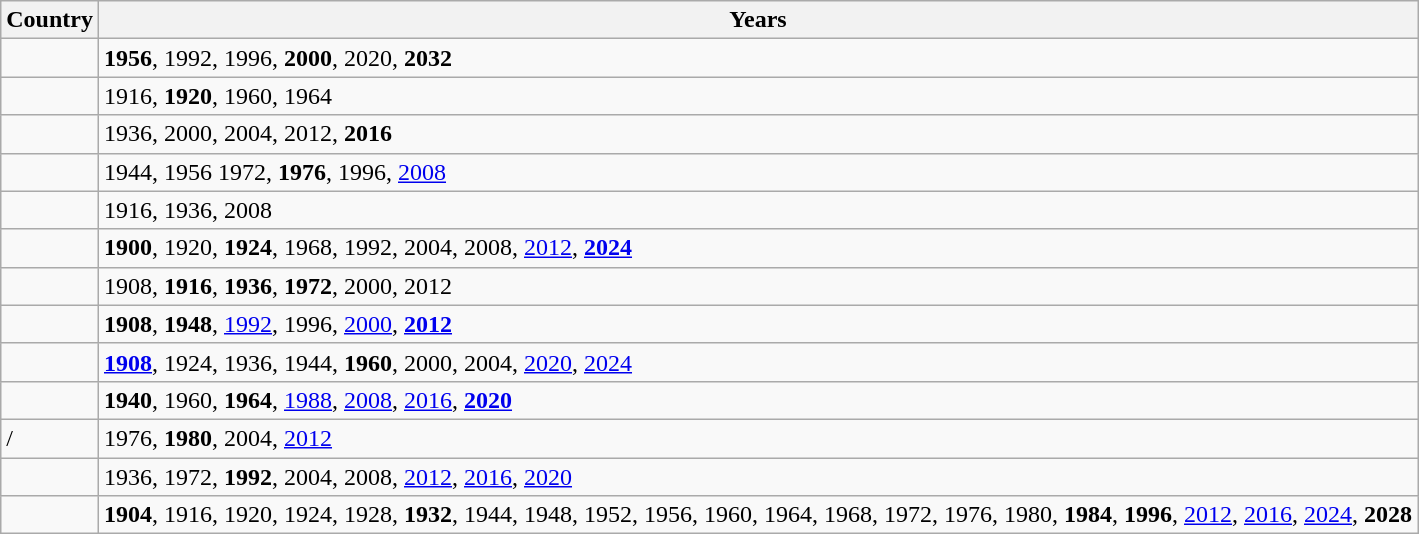<table class="wikitable">
<tr>
<th>Country</th>
<th>Years</th>
</tr>
<tr>
<td></td>
<td><strong>1956</strong>, 1992, 1996, <strong>2000</strong>, 2020, <strong>2032</strong></td>
</tr>
<tr>
<td></td>
<td>1916, <strong>1920</strong>, 1960, 1964</td>
</tr>
<tr>
<td></td>
<td>1936, 2000, 2004, 2012, <strong>2016</strong></td>
</tr>
<tr>
<td></td>
<td>1944, 1956 1972, <strong>1976</strong>, 1996, <a href='#'>2008</a></td>
</tr>
<tr>
<td></td>
<td>1916, 1936, 2008</td>
</tr>
<tr>
<td></td>
<td><strong>1900</strong>, 1920, <strong>1924</strong>, 1968, 1992, 2004, 2008, <a href='#'>2012</a>, <a href='#'><strong>2024</strong></a></td>
</tr>
<tr>
<td></td>
<td>1908, <strong>1916</strong>, <strong>1936</strong>, <strong>1972</strong>, 2000, 2012</td>
</tr>
<tr>
<td></td>
<td><strong>1908</strong>, <strong>1948</strong>, <a href='#'>1992</a>, 1996, <a href='#'>2000</a>, <strong><a href='#'>2012</a></strong></td>
</tr>
<tr>
<td></td>
<td><strong><a href='#'>1908</a></strong>, 1924, 1936, 1944, <strong>1960</strong>, 2000, 2004, <a href='#'>2020</a>, <a href='#'>2024</a></td>
</tr>
<tr>
<td></td>
<td><strong>1940</strong>, 1960, <strong>1964</strong>, <a href='#'>1988</a>, <a href='#'>2008</a>, <a href='#'>2016</a>, <strong><a href='#'>2020</a></strong></td>
</tr>
<tr>
<td>/</td>
<td>1976, <strong>1980</strong>, 2004, <a href='#'>2012</a></td>
</tr>
<tr>
<td></td>
<td>1936, 1972, <strong>1992</strong>, 2004, 2008, <a href='#'>2012</a>, <a href='#'>2016</a>, <a href='#'>2020</a></td>
</tr>
<tr>
<td></td>
<td><strong>1904</strong>, 1916, 1920, 1924, 1928, <strong>1932</strong>, 1944, 1948, 1952, 1956, 1960, 1964, 1968, 1972, 1976, 1980, <strong>1984</strong>, <strong>1996</strong>, <a href='#'>2012</a>, <a href='#'>2016</a>, <a href='#'>2024</a>, <strong>2028</strong></td>
</tr>
</table>
